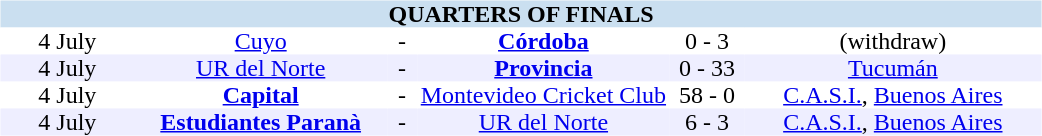<table table width=700>
<tr>
<td width=700 valign="top"><br><table border=0 cellspacing=0 cellpadding=0 style="font-size: 100%; border-collapse: collapse;" width=100%>
<tr bgcolor="#CADFF0">
<td style="font-size:100%"; align="center" colspan="6"><strong>QUARTERS OF FINALS</strong></td>
</tr>
<tr align=center bgcolor=#FFFFFF>
<td width=90>4 July</td>
<td width=170><a href='#'>Cuyo</a></td>
<td width=20>-</td>
<td width=170><strong><a href='#'>Córdoba</a></strong></td>
<td width=50>0 - 3</td>
<td width=200>(withdraw)</td>
</tr>
<tr align=center bgcolor=#EEEEFF>
<td width=90>4 July</td>
<td width=170><a href='#'>UR del Norte</a></td>
<td width=20>-</td>
<td width=170><strong><a href='#'>Provincia</a></strong></td>
<td width=50>0 - 33</td>
<td width=200><a href='#'>Tucumán</a></td>
</tr>
<tr align=center bgcolor=#FFFFFF>
<td width=90>4 July</td>
<td width=170><strong><a href='#'>Capital</a></strong></td>
<td width=20>-</td>
<td width=170><a href='#'>Montevideo Cricket Club</a></td>
<td width=50>58 - 0</td>
<td width=200><a href='#'>C.A.S.I.</a>, <a href='#'>Buenos Aires</a></td>
</tr>
<tr align=center bgcolor=#EEEEFF>
<td width=90>4 July</td>
<td width=170><strong><a href='#'>Estudiantes Paranà</a></strong></td>
<td width=20>-</td>
<td width=170><a href='#'>UR del Norte</a></td>
<td width=50>6 - 3</td>
<td width=200><a href='#'>C.A.S.I.</a>, <a href='#'>Buenos Aires</a></td>
</tr>
</table>
</td>
</tr>
</table>
